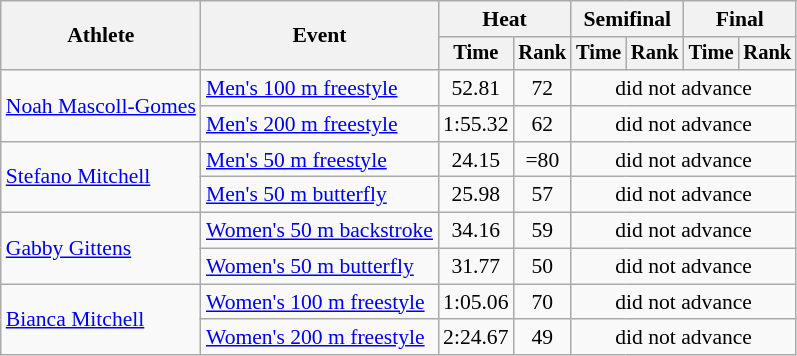<table class=wikitable style=font-size:90%>
<tr>
<th rowspan=2>Athlete</th>
<th rowspan=2>Event</th>
<th colspan=2>Heat</th>
<th colspan=2>Semifinal</th>
<th colspan=2>Final</th>
</tr>
<tr style=font-size:95%>
<th>Time</th>
<th>Rank</th>
<th>Time</th>
<th>Rank</th>
<th>Time</th>
<th>Rank</th>
</tr>
<tr align=center>
<td align=left rowspan=2><a href='#'>Noah Mascoll-Gomes</a></td>
<td align=left><a href='#'>Men's 100 m freestyle</a></td>
<td>52.81</td>
<td>72</td>
<td colspan=4>did not advance</td>
</tr>
<tr align=center>
<td align=left><a href='#'>Men's 200 m freestyle</a></td>
<td>1:55.32</td>
<td>62</td>
<td colspan=4>did not advance</td>
</tr>
<tr align=center>
<td align=left rowspan=2><a href='#'>Stefano Mitchell</a></td>
<td align=left><a href='#'>Men's 50 m freestyle</a></td>
<td>24.15</td>
<td>=80</td>
<td colspan=4>did not advance</td>
</tr>
<tr align=center>
<td align=left><a href='#'>Men's 50 m butterfly</a></td>
<td>25.98</td>
<td>57</td>
<td colspan=4>did not advance</td>
</tr>
<tr align=center>
<td align=left rowspan=2><a href='#'>Gabby Gittens</a></td>
<td align=left><a href='#'>Women's 50 m backstroke</a></td>
<td>34.16</td>
<td>59</td>
<td colspan=4>did not advance</td>
</tr>
<tr align=center>
<td align=left><a href='#'>Women's 50 m butterfly</a></td>
<td>31.77</td>
<td>50</td>
<td colspan=4>did not advance</td>
</tr>
<tr align=center>
<td align=left rowspan=2><a href='#'>Bianca Mitchell</a></td>
<td align=left><a href='#'>Women's 100 m freestyle</a></td>
<td>1:05.06</td>
<td>70</td>
<td colspan=4>did not advance</td>
</tr>
<tr align=center>
<td align=left><a href='#'>Women's 200 m freestyle</a></td>
<td>2:24.67</td>
<td>49</td>
<td colspan=4>did not advance</td>
</tr>
</table>
